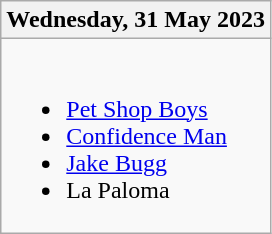<table class="wikitable">
<tr>
<th>Wednesday, 31 May 2023</th>
</tr>
<tr valign="top">
<td><br><ul><li><a href='#'>Pet Shop Boys</a></li><li><a href='#'>Confidence Man</a></li><li><a href='#'>Jake Bugg</a></li><li>La Paloma</li></ul></td>
</tr>
</table>
